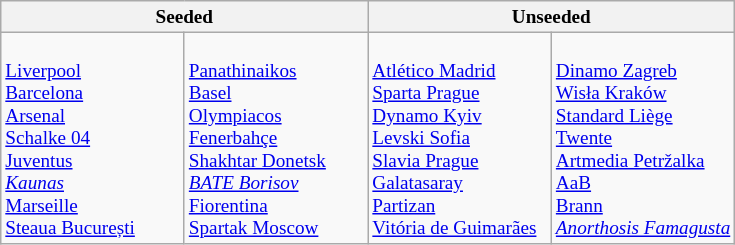<table class="wikitable" style="font-size:80%">
<tr>
<th colspan=2>Seeded</th>
<th colspan=2>Unseeded</th>
</tr>
<tr>
<td width=25% valign=top><br> <a href='#'>Liverpool</a><br>
 <a href='#'>Barcelona</a><br>
 <a href='#'>Arsenal</a><br>
 <a href='#'>Schalke 04</a><br>
 <a href='#'>Juventus</a><br>
 <em><a href='#'>Kaunas</a></em><br>
 <a href='#'>Marseille</a><br>
 <a href='#'>Steaua București</a></td>
<td width=25% valign=top><br> <a href='#'>Panathinaikos</a><br>
 <a href='#'>Basel</a><br>
 <a href='#'>Olympiacos</a><br>
 <a href='#'>Fenerbahçe</a><br>
 <a href='#'>Shakhtar Donetsk</a><br>
 <em><a href='#'>BATE Borisov</a></em><br>
 <a href='#'>Fiorentina</a><br>
 <a href='#'>Spartak Moscow</a></td>
<td width=25% valign=top><br> <a href='#'>Atlético Madrid</a><br>
 <a href='#'>Sparta Prague</a><br>
 <a href='#'>Dynamo Kyiv</a><br>
 <a href='#'>Levski Sofia</a><br>
 <a href='#'>Slavia Prague</a><br>
 <a href='#'>Galatasaray</a><br>
 <a href='#'>Partizan</a><br>
 <a href='#'>Vitória de Guimarães</a></td>
<td width=25% valign=top><br> <a href='#'>Dinamo Zagreb</a><br>
 <a href='#'>Wisła Kraków</a><br>
 <a href='#'>Standard Liège</a><br>
 <a href='#'>Twente</a><br>
 <a href='#'>Artmedia Petržalka</a><br>
 <a href='#'>AaB</a><br>
 <a href='#'>Brann</a><br>
 <em><a href='#'>Anorthosis Famagusta</a></em></td>
</tr>
</table>
